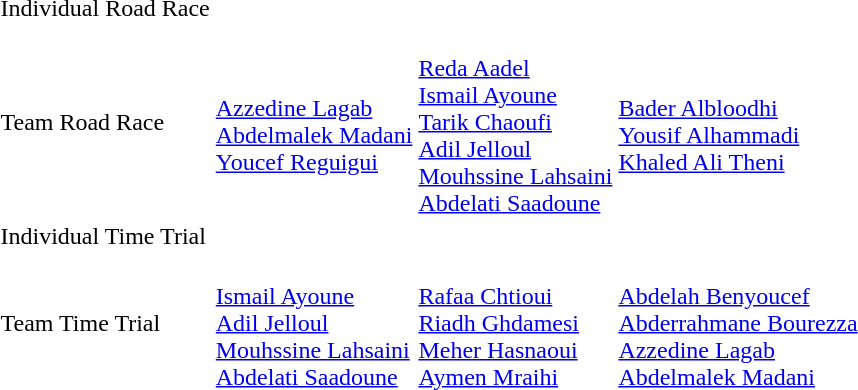<table>
<tr>
<td>Individual Road Race</td>
<td></td>
<td></td>
<td></td>
</tr>
<tr>
<td>Team Road Race</td>
<td><br><a href='#'>Azzedine Lagab</a><br><a href='#'>Abdelmalek Madani</a><br><a href='#'>Youcef Reguigui</a></td>
<td><br><a href='#'>Reda Aadel</a><br><a href='#'>Ismail Ayoune</a><br><a href='#'>Tarik Chaoufi</a><br><a href='#'>Adil Jelloul</a><br><a href='#'>Mouhssine Lahsaini</a><br><a href='#'>Abdelati Saadoune</a></td>
<td><br><a href='#'>Bader Albloodhi</a><br><a href='#'>Yousif Alhammadi</a><br><a href='#'>Khaled Ali Theni</a></td>
</tr>
<tr>
<td>Individual Time Trial</td>
<td></td>
<td></td>
<td></td>
</tr>
<tr>
<td>Team Time Trial</td>
<td><br><a href='#'>Ismail Ayoune</a><br><a href='#'>Adil Jelloul</a><br><a href='#'>Mouhssine Lahsaini</a><br><a href='#'>Abdelati Saadoune</a></td>
<td><br><a href='#'>Rafaa Chtioui</a><br><a href='#'>Riadh Ghdamesi</a><br><a href='#'>Meher Hasnaoui</a><br><a href='#'>Aymen Mraihi</a></td>
<td><br><a href='#'>Abdelah Benyoucef</a><br><a href='#'>Abderrahmane Bourezza</a><br><a href='#'>Azzedine Lagab</a><br><a href='#'>Abdelmalek Madani</a></td>
</tr>
</table>
